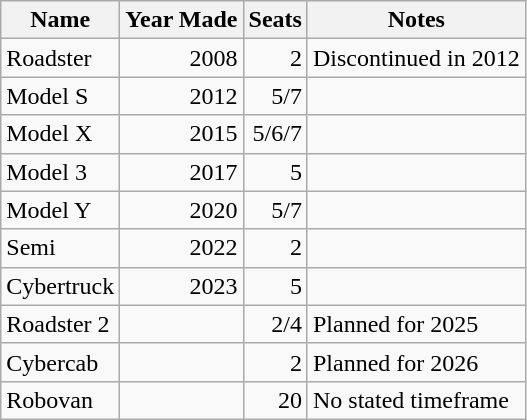<table class="wikitable sortable">
<tr>
<th>Name</th>
<th>Year Made</th>
<th>Seats</th>
<th>Notes</th>
</tr>
<tr>
<td>Roadster</td>
<td style="text-align: right;">2008</td>
<td style="text-align: right;">2</td>
<td>Discontinued in 2012</td>
</tr>
<tr>
<td>Model S</td>
<td style="text-align: right;">2012</td>
<td style="text-align: right;">5/7</td>
<td></td>
</tr>
<tr>
<td>Model X</td>
<td style="text-align: right;">2015</td>
<td style="text-align: right;">5/6/7</td>
<td></td>
</tr>
<tr>
<td>Model 3</td>
<td style="text-align: right;">2017</td>
<td style="text-align: right;">5</td>
<td></td>
</tr>
<tr>
<td>Model Y</td>
<td style="text-align: right;">2020</td>
<td style="text-align: right;">5/7</td>
<td></td>
</tr>
<tr>
<td>Semi</td>
<td style="text-align: right;">2022</td>
<td style="text-align: right;">2</td>
<td></td>
</tr>
<tr>
<td>Cybertruck</td>
<td style="text-align: right;">2023</td>
<td style="text-align: right;">5</td>
<td></td>
</tr>
<tr>
<td>Roadster 2</td>
<td></td>
<td style="text-align: right;">2/4</td>
<td>Planned for 2025</td>
</tr>
<tr>
<td>Cybercab</td>
<td></td>
<td style="text-align: right;">2</td>
<td>Planned for 2026</td>
</tr>
<tr>
<td>Robovan</td>
<td></td>
<td style="text-align: right;">20</td>
<td>No stated timeframe</td>
</tr>
</table>
